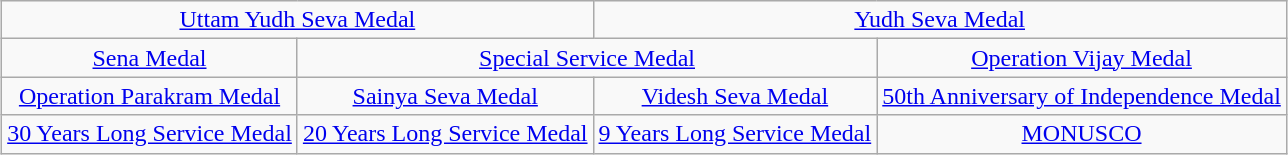<table class="wikitable" style="margin:1em auto; text-align:center;">
<tr>
<td colspan="2"><a href='#'>Uttam Yudh Seva Medal</a></td>
<td colspan="2"><a href='#'>Yudh Seva Medal</a></td>
</tr>
<tr>
<td colspan="1"><a href='#'>Sena Medal</a></td>
<td colspan= "2" style="text-align:center;"><a href='#'>Special Service Medal</a></td>
<td colspan="1"><a href='#'>Operation Vijay Medal</a></td>
</tr>
<tr>
<td><a href='#'>Operation Parakram Medal</a></td>
<td><a href='#'>Sainya Seva Medal</a></td>
<td><a href='#'>Videsh Seva Medal</a></td>
<td><a href='#'>50th Anniversary of Independence Medal</a></td>
</tr>
<tr>
<td><a href='#'>30 Years Long Service Medal</a></td>
<td><a href='#'>20 Years Long Service Medal</a></td>
<td><a href='#'>9 Years Long Service Medal</a></td>
<td><a href='#'>MONUSCO</a></td>
</tr>
</table>
